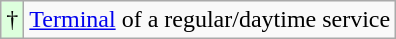<table class="wikitable">
<tr>
<td style="background-color:#ddffdd">†</td>
<td><a href='#'>Terminal</a> of a regular/daytime service</td>
</tr>
</table>
